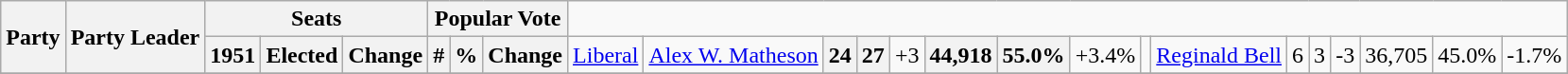<table class="wikitable">
<tr>
<th rowspan="2" colspan="2">Party</th>
<th rowspan="2">Party Leader</th>
<th colspan="3">Seats</th>
<th colspan="3">Popular Vote</th>
</tr>
<tr>
<th>1951</th>
<th>Elected</th>
<th>Change</th>
<th>#</th>
<th>%</th>
<th>Change<br>
</th>
<td><a href='#'>Liberal</a></td>
<td><a href='#'>Alex W. Matheson</a></td>
<th align=right>24</th>
<th align=right>27</th>
<td align=right>+3</td>
<th align=right>44,918</th>
<th align=right>55.0%</th>
<td align=right>+3.4%<br>
</td>
<td></td>
<td><a href='#'>Reginald Bell</a></td>
<td align=right>6</td>
<td align=right>3</td>
<td align=right>-3</td>
<td align=right>36,705</td>
<td align=right>45.0%</td>
<td align=right>-1.7%</td>
</tr>
<tr>
</tr>
</table>
